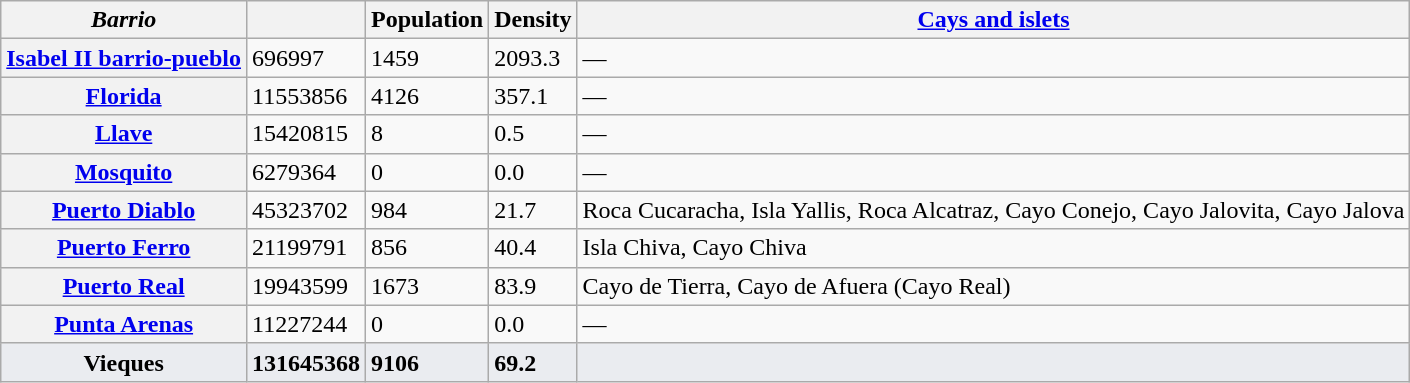<table class="wikitable sortable plainrowheaders defaultright col5right">
<tr>
<th scope="col"><em>Barrio</em></th>
<th scope="col"></th>
<th scope="col">Population<br></th>
<th scope="col">Density</th>
<th scope="col" class="unsortable"><a href='#'>Cays and islets</a></th>
</tr>
<tr>
<th scope="row"><a href='#'>Isabel II barrio-pueblo</a></th>
<td>696997</td>
<td>1459</td>
<td>2093.3</td>
<td>—</td>
</tr>
<tr>
<th scope="row"><a href='#'>Florida</a></th>
<td>11553856</td>
<td>4126</td>
<td>357.1</td>
<td>—</td>
</tr>
<tr>
<th scope="row"><a href='#'>Llave</a></th>
<td>15420815</td>
<td>8</td>
<td>0.5</td>
<td>—</td>
</tr>
<tr>
<th scope="row"><a href='#'>Mosquito</a></th>
<td>6279364</td>
<td>0</td>
<td>0.0</td>
<td>—</td>
</tr>
<tr>
<th scope="row"><a href='#'>Puerto Diablo</a></th>
<td>45323702</td>
<td>984</td>
<td>21.7</td>
<td>Roca Cucaracha, Isla Yallis, Roca Alcatraz, Cayo Conejo, Cayo Jalovita, Cayo Jalova</td>
</tr>
<tr>
<th scope="row"><a href='#'>Puerto Ferro</a></th>
<td>21199791</td>
<td>856</td>
<td>40.4</td>
<td>Isla Chiva, Cayo Chiva</td>
</tr>
<tr>
<th scope="row"><a href='#'>Puerto Real</a></th>
<td>19943599</td>
<td>1673</td>
<td>83.9</td>
<td>Cayo de Tierra, Cayo de Afuera (Cayo Real)</td>
</tr>
<tr>
<th scope="row"><a href='#'>Punta Arenas</a></th>
<td>11227244</td>
<td>0</td>
<td>0.0</td>
<td>—</td>
</tr>
<tr style="background:#EAECF0; font-weight:bold;" class="sortbottom">
<th scope="row" style="background:#EAECF0; font-weight:bold;">Vieques</th>
<td>131645368</td>
<td>9106</td>
<td>69.2</td>
<td> </td>
</tr>
</table>
